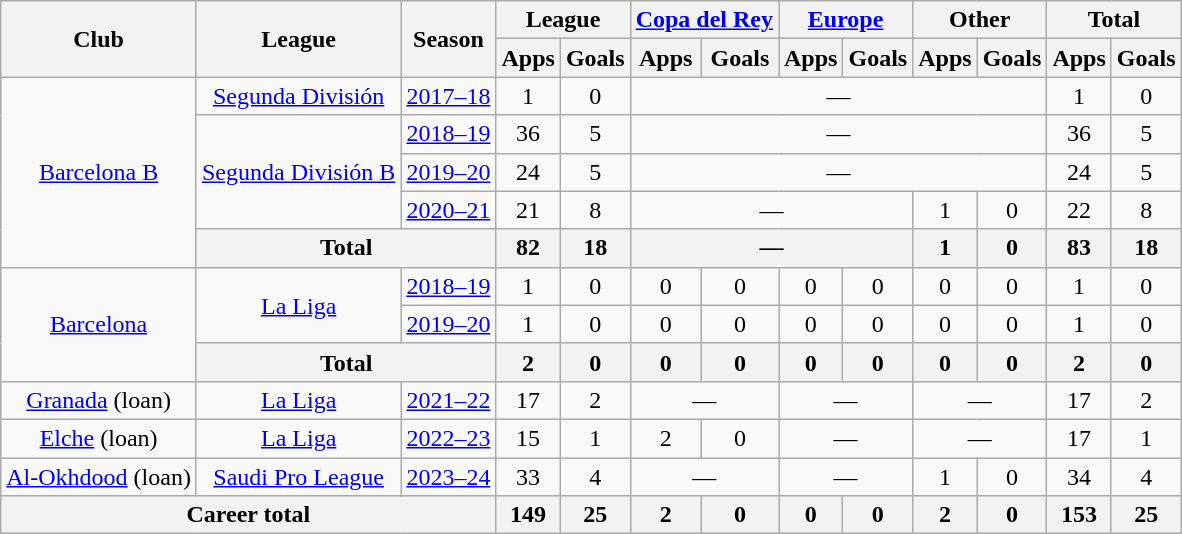<table class="wikitable" style="text-align:center;">
<tr>
<th rowspan="2">Club</th>
<th rowspan="2">League</th>
<th rowspan="2">Season</th>
<th colspan="2">League</th>
<th colspan="2"><a href='#'>Copa del Rey</a></th>
<th colspan="2"><a href='#'>Europe</a></th>
<th colspan="2">Other</th>
<th colspan="2">Total</th>
</tr>
<tr>
<th>Apps</th>
<th>Goals</th>
<th>Apps</th>
<th>Goals</th>
<th>Apps</th>
<th>Goals</th>
<th>Apps</th>
<th>Goals</th>
<th>Apps</th>
<th>Goals</th>
</tr>
<tr>
<td rowspan="5"><a href='#'>Barcelona B</a></td>
<td><a href='#'>Segunda División</a></td>
<td><a href='#'>2017–18</a></td>
<td>1</td>
<td>0</td>
<td colspan=6>—</td>
<td>1</td>
<td>0</td>
</tr>
<tr>
<td rowspan=3><a href='#'>Segunda División B</a></td>
<td><a href='#'>2018–19</a></td>
<td>36</td>
<td>5</td>
<td colspan=6>—</td>
<td>36</td>
<td>5</td>
</tr>
<tr>
<td><a href='#'>2019–20</a></td>
<td>24</td>
<td>5</td>
<td colspan=6>—</td>
<td>24</td>
<td>5</td>
</tr>
<tr>
<td><a href='#'>2020–21</a></td>
<td>21</td>
<td>8</td>
<td colspan=4>—</td>
<td>1</td>
<td>0</td>
<td>22</td>
<td>8</td>
</tr>
<tr>
<th colspan="2">Total</th>
<th>82</th>
<th>18</th>
<th colspan=4>—</th>
<th>1</th>
<th>0</th>
<th>83</th>
<th>18</th>
</tr>
<tr>
<td rowspan="3"><a href='#'>Barcelona</a></td>
<td rowspan="2"><a href='#'>La Liga</a></td>
<td><a href='#'>2018–19</a></td>
<td>1</td>
<td>0</td>
<td>0</td>
<td>0</td>
<td>0</td>
<td 0>0</td>
<td>0</td>
<td>0</td>
<td>1</td>
<td>0</td>
</tr>
<tr>
<td><a href='#'>2019–20</a></td>
<td>1</td>
<td>0</td>
<td>0</td>
<td>0</td>
<td>0</td>
<td 0>0</td>
<td>0</td>
<td>0</td>
<td>1</td>
<td>0</td>
</tr>
<tr>
<th colspan="2">Total</th>
<th>2</th>
<th>0</th>
<th>0</th>
<th>0</th>
<th>0</th>
<th>0</th>
<th>0</th>
<th>0</th>
<th>2</th>
<th>0</th>
</tr>
<tr>
<td rowspan="1"><a href='#'>Granada</a> (loan)</td>
<td><a href='#'>La Liga</a></td>
<td><a href='#'>2021–22</a></td>
<td>17</td>
<td>2</td>
<td colspan="2">—</td>
<td colspan="2">—</td>
<td colspan="2">—</td>
<td>17</td>
<td>2</td>
</tr>
<tr>
<td rowspan="1"><a href='#'>Elche</a> (loan)</td>
<td><a href='#'>La Liga</a></td>
<td><a href='#'>2022–23</a></td>
<td>15</td>
<td>1</td>
<td>2</td>
<td>0</td>
<td colspan="2">—</td>
<td colspan="2">—</td>
<td>17</td>
<td>1</td>
</tr>
<tr>
<td><a href='#'>Al-Okhdood</a> (loan)</td>
<td><a href='#'>Saudi Pro League</a></td>
<td><a href='#'>2023–24</a></td>
<td>33</td>
<td>4</td>
<td colspan="2">—</td>
<td colspan="2">—</td>
<td>1</td>
<td>0</td>
<td>34</td>
<td>4</td>
</tr>
<tr>
<th colspan="3">Career total</th>
<th>149</th>
<th>25</th>
<th>2</th>
<th>0</th>
<th>0</th>
<th>0</th>
<th>2</th>
<th>0</th>
<th>153</th>
<th>25</th>
</tr>
</table>
